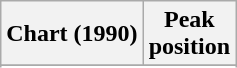<table class="wikitable sortable plainrowheaders" style="text-align:center">
<tr>
<th scope="col">Chart (1990)</th>
<th scope="col">Peak<br>position</th>
</tr>
<tr>
</tr>
<tr>
</tr>
</table>
